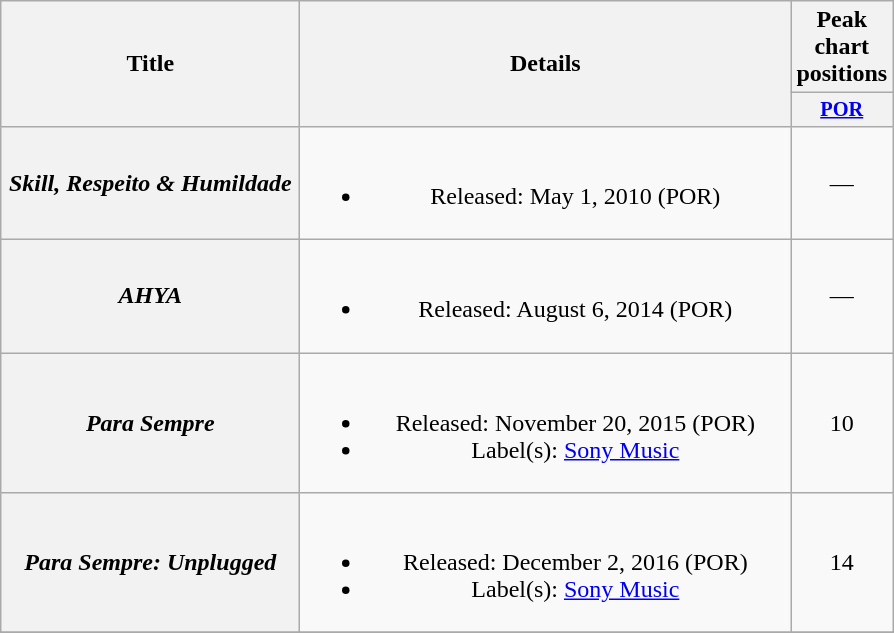<table class="wikitable plainrowheaders" style="text-align:center;">
<tr>
<th rowspan="2" scope="col" style="width:12em;">Title</th>
<th rowspan="2" scope="col" style="width:20em;">Details</th>
<th colspan="1" scope="col">Peak chart positions</th>
</tr>
<tr>
<th scope="col" style="width:3em;font-size:85%;"><a href='#'>POR</a><br></th>
</tr>
<tr>
<th scope="row"><em>Skill, Respeito & Humildade</em></th>
<td><br><ul><li>Released: May 1, 2010 <span>(POR)</span></li></ul></td>
<td>—</td>
</tr>
<tr>
<th scope="row"><em>AHYA</em></th>
<td><br><ul><li>Released: August 6, 2014 <span>(POR)</span></li></ul></td>
<td>—</td>
</tr>
<tr>
<th scope="row"><em>Para Sempre</em></th>
<td><br><ul><li>Released: November 20, 2015 <span>(POR)</span></li><li>Label(s): <a href='#'>Sony Music</a></li></ul></td>
<td>10</td>
</tr>
<tr>
<th scope="row"><em>Para Sempre: Unplugged</em></th>
<td><br><ul><li>Released: December 2, 2016 <span>(POR)</span></li><li>Label(s): <a href='#'>Sony Music</a></li></ul></td>
<td>14</td>
</tr>
<tr>
</tr>
</table>
